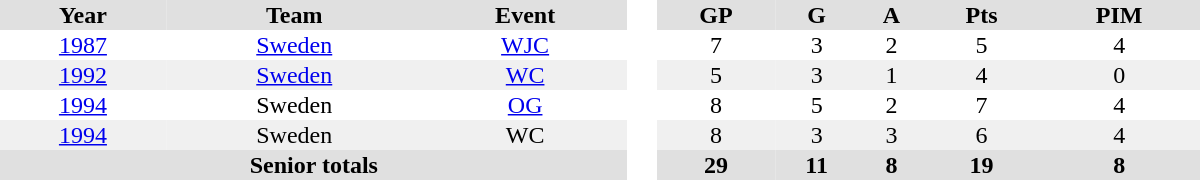<table border="0" cellpadding="1" cellspacing="0" style="text-align:center; width:50em">
<tr ALIGN="center" bgcolor="#e0e0e0">
<th>Year</th>
<th>Team</th>
<th>Event</th>
<th rowspan="99" bgcolor="#ffffff"> </th>
<th>GP</th>
<th>G</th>
<th>A</th>
<th>Pts</th>
<th>PIM</th>
</tr>
<tr>
<td><a href='#'>1987</a></td>
<td><a href='#'>Sweden</a></td>
<td><a href='#'>WJC</a></td>
<td>7</td>
<td>3</td>
<td>2</td>
<td>5</td>
<td>4</td>
</tr>
<tr bgcolor="#f0f0f0">
<td><a href='#'>1992</a></td>
<td><a href='#'>Sweden</a></td>
<td><a href='#'>WC</a></td>
<td>5</td>
<td>3</td>
<td>1</td>
<td>4</td>
<td>0</td>
</tr>
<tr>
<td><a href='#'>1994</a></td>
<td>Sweden</td>
<td><a href='#'>OG</a></td>
<td>8</td>
<td>5</td>
<td>2</td>
<td>7</td>
<td>4</td>
</tr>
<tr bgcolor="#f0f0f0">
<td><a href='#'>1994</a></td>
<td>Sweden</td>
<td>WC</td>
<td>8</td>
<td>3</td>
<td>3</td>
<td>6</td>
<td>4</td>
</tr>
<tr bgcolor="#e0e0e0">
<th colspan=3>Senior totals</th>
<th>29</th>
<th>11</th>
<th>8</th>
<th>19</th>
<th>8</th>
</tr>
</table>
